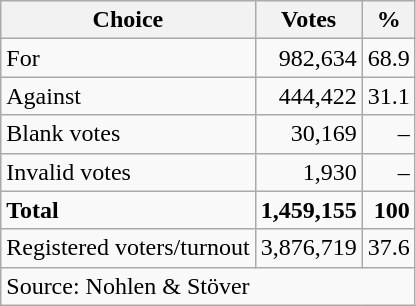<table class=wikitable style=text-align:right>
<tr>
<th>Choice</th>
<th>Votes</th>
<th>%</th>
</tr>
<tr>
<td align=left>For</td>
<td>982,634</td>
<td>68.9</td>
</tr>
<tr>
<td align=left>Against</td>
<td>444,422</td>
<td>31.1</td>
</tr>
<tr>
<td align=left>Blank votes</td>
<td>30,169</td>
<td>–</td>
</tr>
<tr>
<td align=left>Invalid votes</td>
<td>1,930</td>
<td>–</td>
</tr>
<tr>
<td align=left><strong>Total</strong></td>
<td><strong>1,459,155</strong></td>
<td><strong>100</strong></td>
</tr>
<tr>
<td align=left>Registered voters/turnout</td>
<td>3,876,719</td>
<td>37.6</td>
</tr>
<tr>
<td align=left colspan=11>Source: Nohlen & Stöver</td>
</tr>
</table>
